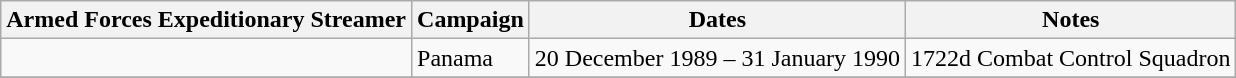<table class="wikitable">
<tr>
<th>Armed Forces Expeditionary Streamer</th>
<th>Campaign</th>
<th>Dates</th>
<th>Notes</th>
</tr>
<tr>
<td></td>
<td>Panama</td>
<td>20 December 1989 – 31 January 1990</td>
<td>1722d Combat Control Squadron</td>
</tr>
<tr>
</tr>
</table>
